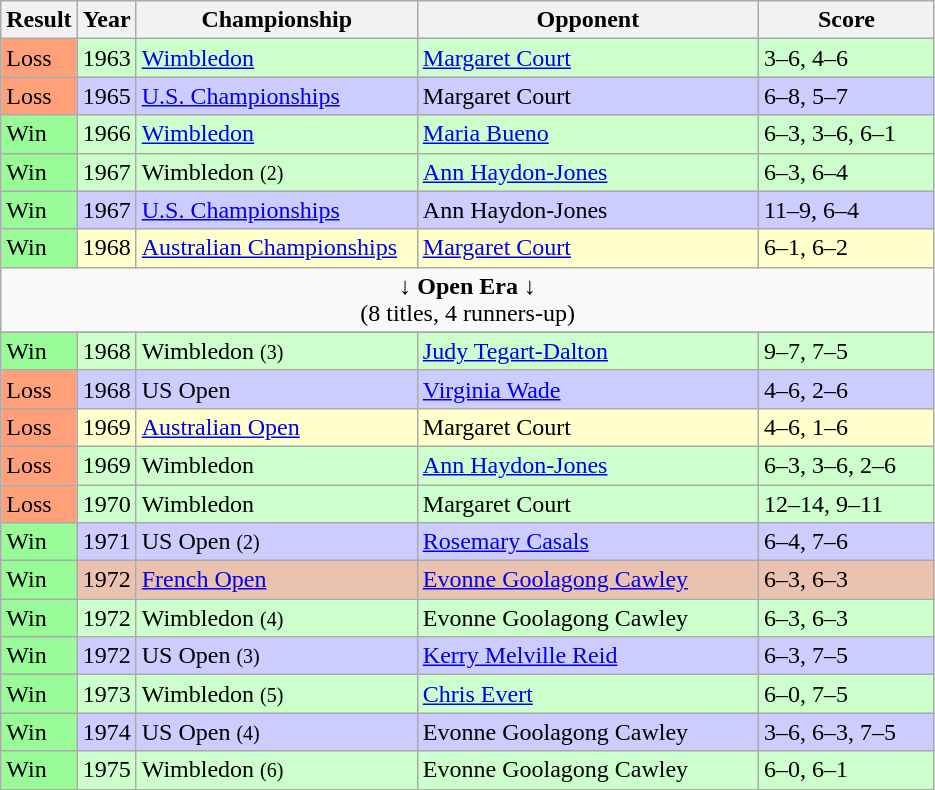<table class="sortable wikitable">
<tr>
<th>Result</th>
<th>Year</th>
<th width=180>Championship</th>
<th width=220>Opponent</th>
<th width=110>Score</th>
</tr>
<tr bgcolor="#CCFFCC">
<td style="background:#ffa07a;">Loss</td>
<td>1963</td>
<td><a href='#'>Wimbledon</a></td>
<td> <a href='#'>Margaret Court</a></td>
<td>3–6, 4–6</td>
</tr>
<tr bgcolor="#CCCCFF">
<td style="background:#ffa07a;">Loss</td>
<td>1965</td>
<td><a href='#'>U.S. Championships</a></td>
<td> Margaret Court</td>
<td>6–8, 5–7</td>
</tr>
<tr bgcolor="#CCFFCC">
<td style="background:#98fb98;">Win</td>
<td>1966</td>
<td><a href='#'>Wimbledon</a></td>
<td> <a href='#'>Maria Bueno</a></td>
<td>6–3, 3–6, 6–1</td>
</tr>
<tr bgcolor="#CCFFCC">
<td style="background:#98fb98;">Win</td>
<td>1967</td>
<td>Wimbledon <small>(2)</small></td>
<td> <a href='#'>Ann Haydon-Jones</a></td>
<td>6–3, 6–4</td>
</tr>
<tr bgcolor="#CCCCFF">
<td style="background:#98fb98;">Win</td>
<td>1967</td>
<td><a href='#'>U.S. Championships</a></td>
<td> Ann Haydon-Jones</td>
<td>11–9, 6–4</td>
</tr>
<tr bgcolor="#FFFFCC">
<td style="background:#98fb98;">Win</td>
<td>1968</td>
<td><a href='#'>Australian Championships</a></td>
<td> <a href='#'>Margaret Court</a></td>
<td>6–1, 6–2</td>
</tr>
<tr>
<td align=center colspan=6><strong>↓ Open Era ↓</strong><br>(8 titles, 4 runners-up)</td>
</tr>
<tr bgcolor="#FFFFCC">
</tr>
<tr bgcolor="#CCFFCC">
<td style="background:#98fb98;">Win</td>
<td>1968</td>
<td>Wimbledon <small>(3)</small></td>
<td> <a href='#'>Judy Tegart-Dalton</a></td>
<td>9–7, 7–5</td>
</tr>
<tr bgcolor="#CCCCFF">
<td style="background:#ffa07a;">Loss</td>
<td>1968</td>
<td>US Open</td>
<td> <a href='#'>Virginia Wade</a></td>
<td>4–6, 2–6</td>
</tr>
<tr bgcolor="#FFFFCC">
<td style="background:#ffa07a;">Loss</td>
<td>1969</td>
<td><a href='#'>Australian Open</a></td>
<td> Margaret Court</td>
<td>4–6, 1–6</td>
</tr>
<tr bgcolor="#CCFFCC">
<td style="background:#ffa07a;">Loss</td>
<td>1969</td>
<td>Wimbledon</td>
<td> <a href='#'>Ann Haydon-Jones</a></td>
<td>6–3, 3–6, 2–6</td>
</tr>
<tr bgcolor="#CCFFCC">
<td style="background:#ffa07a;">Loss</td>
<td>1970</td>
<td>Wimbledon</td>
<td> Margaret Court</td>
<td>12–14, 9–11</td>
</tr>
<tr bgcolor="#CCCCFF">
<td style="background:#98fb98;">Win</td>
<td>1971</td>
<td>US Open <small>(2)</small></td>
<td> <a href='#'>Rosemary Casals</a></td>
<td>6–4, 7–6</td>
</tr>
<tr bgcolor="#EBC2AF">
<td style="background:#98fb98;">Win</td>
<td>1972</td>
<td><a href='#'>French Open</a></td>
<td> <a href='#'>Evonne Goolagong Cawley</a></td>
<td>6–3, 6–3</td>
</tr>
<tr bgcolor="#CCFFCC">
<td style="background:#98fb98;">Win</td>
<td>1972</td>
<td>Wimbledon <small>(4)</small></td>
<td> Evonne Goolagong Cawley</td>
<td>6–3, 6–3</td>
</tr>
<tr bgcolor="#CCCCFF">
<td style="background:#98fb98;">Win</td>
<td>1972</td>
<td>US Open <small>(3)</small></td>
<td> <a href='#'>Kerry Melville Reid</a></td>
<td>6–3, 7–5</td>
</tr>
<tr bgcolor="#CCFFCC">
<td style="background:#98fb98;">Win</td>
<td>1973</td>
<td>Wimbledon <small>(5)</small></td>
<td> <a href='#'>Chris Evert</a></td>
<td>6–0, 7–5</td>
</tr>
<tr bgcolor="#CCCCFF">
<td style="background:#98fb98;">Win</td>
<td>1974</td>
<td>US Open <small>(4)</small></td>
<td> Evonne Goolagong Cawley</td>
<td>3–6, 6–3, 7–5</td>
</tr>
<tr bgcolor="#CCFFCC">
<td style="background:#98fb98;">Win</td>
<td>1975</td>
<td>Wimbledon <small>(6)</small></td>
<td> Evonne Goolagong Cawley</td>
<td>6–0, 6–1</td>
</tr>
</table>
